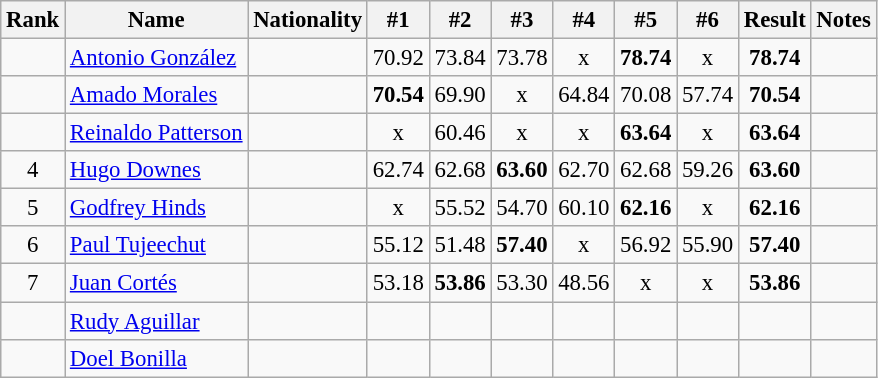<table class="wikitable sortable" style="text-align:center;font-size:95%">
<tr>
<th>Rank</th>
<th>Name</th>
<th>Nationality</th>
<th>#1</th>
<th>#2</th>
<th>#3</th>
<th>#4</th>
<th>#5</th>
<th>#6</th>
<th>Result</th>
<th>Notes</th>
</tr>
<tr>
<td></td>
<td align=left><a href='#'>Antonio González</a></td>
<td align=left></td>
<td>70.92</td>
<td>73.84</td>
<td>73.78</td>
<td>x</td>
<td><strong>78.74</strong></td>
<td>x</td>
<td><strong>78.74</strong></td>
<td></td>
</tr>
<tr>
<td></td>
<td align=left><a href='#'>Amado Morales</a></td>
<td align=left></td>
<td><strong>70.54</strong></td>
<td>69.90</td>
<td>x</td>
<td>64.84</td>
<td>70.08</td>
<td>57.74</td>
<td><strong>70.54</strong></td>
<td></td>
</tr>
<tr>
<td></td>
<td align=left><a href='#'>Reinaldo Patterson</a></td>
<td align=left></td>
<td>x</td>
<td>60.46</td>
<td>x</td>
<td>x</td>
<td><strong>63.64</strong></td>
<td>x</td>
<td><strong>63.64</strong></td>
<td></td>
</tr>
<tr>
<td>4</td>
<td align=left><a href='#'>Hugo Downes</a></td>
<td align=left></td>
<td>62.74</td>
<td>62.68</td>
<td><strong>63.60</strong></td>
<td>62.70</td>
<td>62.68</td>
<td>59.26</td>
<td><strong>63.60</strong></td>
<td></td>
</tr>
<tr>
<td>5</td>
<td align=left><a href='#'>Godfrey Hinds</a></td>
<td align=left></td>
<td>x</td>
<td>55.52</td>
<td>54.70</td>
<td>60.10</td>
<td><strong>62.16</strong></td>
<td>x</td>
<td><strong>62.16</strong></td>
<td></td>
</tr>
<tr>
<td>6</td>
<td align=left><a href='#'>Paul Tujeechut</a></td>
<td align=left></td>
<td>55.12</td>
<td>51.48</td>
<td><strong>57.40</strong></td>
<td>x</td>
<td>56.92</td>
<td>55.90</td>
<td><strong>57.40</strong></td>
<td></td>
</tr>
<tr>
<td>7</td>
<td align=left><a href='#'>Juan Cortés</a></td>
<td align=left></td>
<td>53.18</td>
<td><strong>53.86</strong></td>
<td>53.30</td>
<td>48.56</td>
<td>x</td>
<td>x</td>
<td><strong>53.86</strong></td>
<td></td>
</tr>
<tr>
<td></td>
<td align=left><a href='#'>Rudy Aguillar</a></td>
<td align=left></td>
<td></td>
<td></td>
<td></td>
<td></td>
<td></td>
<td></td>
<td></td>
<td></td>
</tr>
<tr>
<td></td>
<td align=left><a href='#'>Doel Bonilla</a></td>
<td align=left></td>
<td></td>
<td></td>
<td></td>
<td></td>
<td></td>
<td></td>
<td></td>
<td></td>
</tr>
</table>
